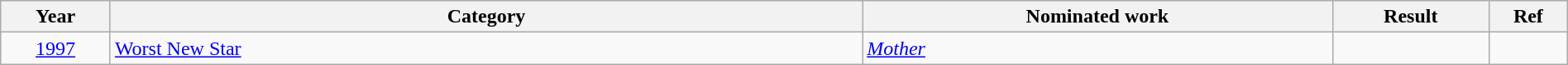<table class="wikitable" width="100%">
<tr>
<th width="7%">Year</th>
<th width="48%">Category</th>
<th width="30%">Nominated work</th>
<th width="10%">Result</th>
<th width="5%">Ref</th>
</tr>
<tr>
<td align="center"><a href='#'>1997</a></td>
<td><a href='#'>Worst New Star</a></td>
<td><em><a href='#'>Mother</a></em></td>
<td></td>
<td align="center"></td>
</tr>
</table>
